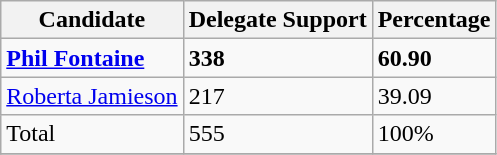<table class="wikitable">
<tr>
<th>Candidate</th>
<th>Delegate Support</th>
<th>Percentage</th>
</tr>
<tr>
<td><strong><a href='#'>Phil Fontaine</a></strong></td>
<td><strong>338</strong></td>
<td><strong>60.90</strong></td>
</tr>
<tr>
<td><a href='#'>Roberta Jamieson</a></td>
<td>217</td>
<td>39.09</td>
</tr>
<tr>
<td>Total</td>
<td>555</td>
<td>100%</td>
</tr>
<tr>
</tr>
</table>
